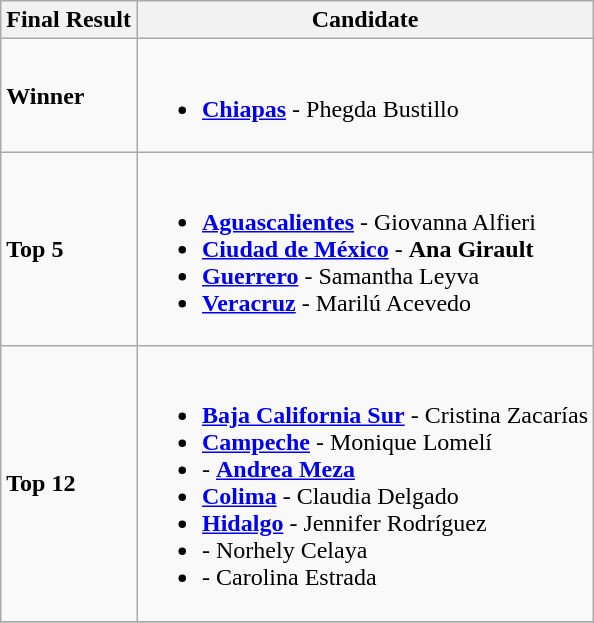<table class="wikitable">
<tr>
<th>Final Result</th>
<th>Candidate</th>
</tr>
<tr>
<td><strong>Winner</strong></td>
<td><br><ul><li><strong> <a href='#'>Chiapas</a></strong> - Phegda Bustillo</li></ul></td>
</tr>
<tr>
<td><strong>Top 5</strong></td>
<td><br><ul><li><strong> <a href='#'>Aguascalientes</a></strong> - Giovanna Alfieri</li><li><strong> <a href='#'>Ciudad de México</a></strong> - <strong>Ana Girault</strong></li><li><strong> <a href='#'>Guerrero</a></strong> - Samantha Leyva</li><li><strong> <a href='#'>Veracruz</a></strong> - Marilú Acevedo</li></ul></td>
</tr>
<tr>
<td><strong>Top 12</strong></td>
<td><br><ul><li><strong> <a href='#'>Baja California Sur</a></strong> - Cristina Zacarías</li><li><strong> <a href='#'>Campeche</a></strong> - Monique Lomelí</li><li><strong></strong> - <strong><a href='#'>Andrea Meza</a></strong></li><li><strong> <a href='#'>Colima</a></strong> - Claudia Delgado</li><li><strong> <a href='#'>Hidalgo</a></strong> - Jennifer Rodríguez</li><li><strong></strong> - Norhely Celaya</li><li><strong></strong> - Carolina Estrada</li></ul></td>
</tr>
<tr>
</tr>
</table>
